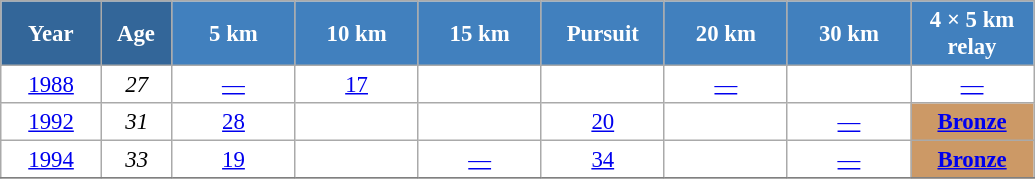<table class="wikitable" style="font-size:95%; text-align:center; border:grey solid 1px; border-collapse:collapse; background:#ffffff;">
<tr>
<th style="background-color:#369; color:white; width:60px;"> Year </th>
<th style="background-color:#369; color:white; width:40px;"> Age </th>
<th style="background-color:#4180be; color:white; width:75px;"> 5 km </th>
<th style="background-color:#4180be; color:white; width:75px;"> 10 km </th>
<th style="background-color:#4180be; color:white; width:75px;"> 15 km </th>
<th style="background-color:#4180be; color:white; width:75px;"> Pursuit </th>
<th style="background-color:#4180be; color:white; width:75px;"> 20 km </th>
<th style="background-color:#4180be; color:white; width:75px;"> 30 km </th>
<th style="background-color:#4180be; color:white; width:75px;"> 4 × 5 km <br> relay </th>
</tr>
<tr>
<td><a href='#'>1988</a></td>
<td><em>27</em></td>
<td><a href='#'>—</a></td>
<td><a href='#'>17</a></td>
<td></td>
<td></td>
<td><a href='#'>—</a></td>
<td></td>
<td><a href='#'>—</a></td>
</tr>
<tr>
<td><a href='#'>1992</a></td>
<td><em>31</em></td>
<td><a href='#'>28</a></td>
<td></td>
<td><a href='#'></a></td>
<td><a href='#'>20</a></td>
<td></td>
<td><a href='#'>—</a></td>
<td bgcolor="cc9966"><a href='#'><strong>Bronze</strong></a></td>
</tr>
<tr>
<td><a href='#'>1994</a></td>
<td><em>33</em></td>
<td><a href='#'>19</a></td>
<td></td>
<td><a href='#'>—</a></td>
<td><a href='#'>34</a></td>
<td></td>
<td><a href='#'>—</a></td>
<td bgcolor="cc9966"><a href='#'><strong>Bronze</strong></a></td>
</tr>
<tr>
</tr>
</table>
